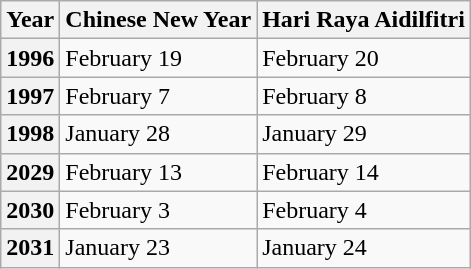<table class=wikitable>
<tr>
<th>Year</th>
<th>Chinese New Year</th>
<th>Hari Raya Aidilfitri</th>
</tr>
<tr>
<th>1996</th>
<td>February 19</td>
<td>February 20</td>
</tr>
<tr>
<th>1997</th>
<td>February 7</td>
<td>February 8</td>
</tr>
<tr>
<th>1998</th>
<td>January 28</td>
<td>January 29</td>
</tr>
<tr>
<th>2029</th>
<td>February 13</td>
<td>February 14</td>
</tr>
<tr>
<th>2030</th>
<td>February 3</td>
<td>February 4</td>
</tr>
<tr>
<th>2031</th>
<td>January 23</td>
<td>January 24</td>
</tr>
</table>
